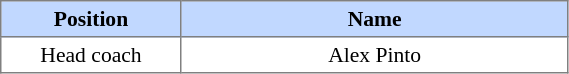<table border=1 style="border-collapse:collapse; font-size:90%;" cellpadding=3 cellspacing=0 width=30%>
<tr bgcolor=#C1D8FF>
<th width=7%>Position</th>
<th width=20%>Name</th>
</tr>
<tr align=center>
<td>Head coach</td>
<td>Alex Pinto</td>
</tr>
</table>
